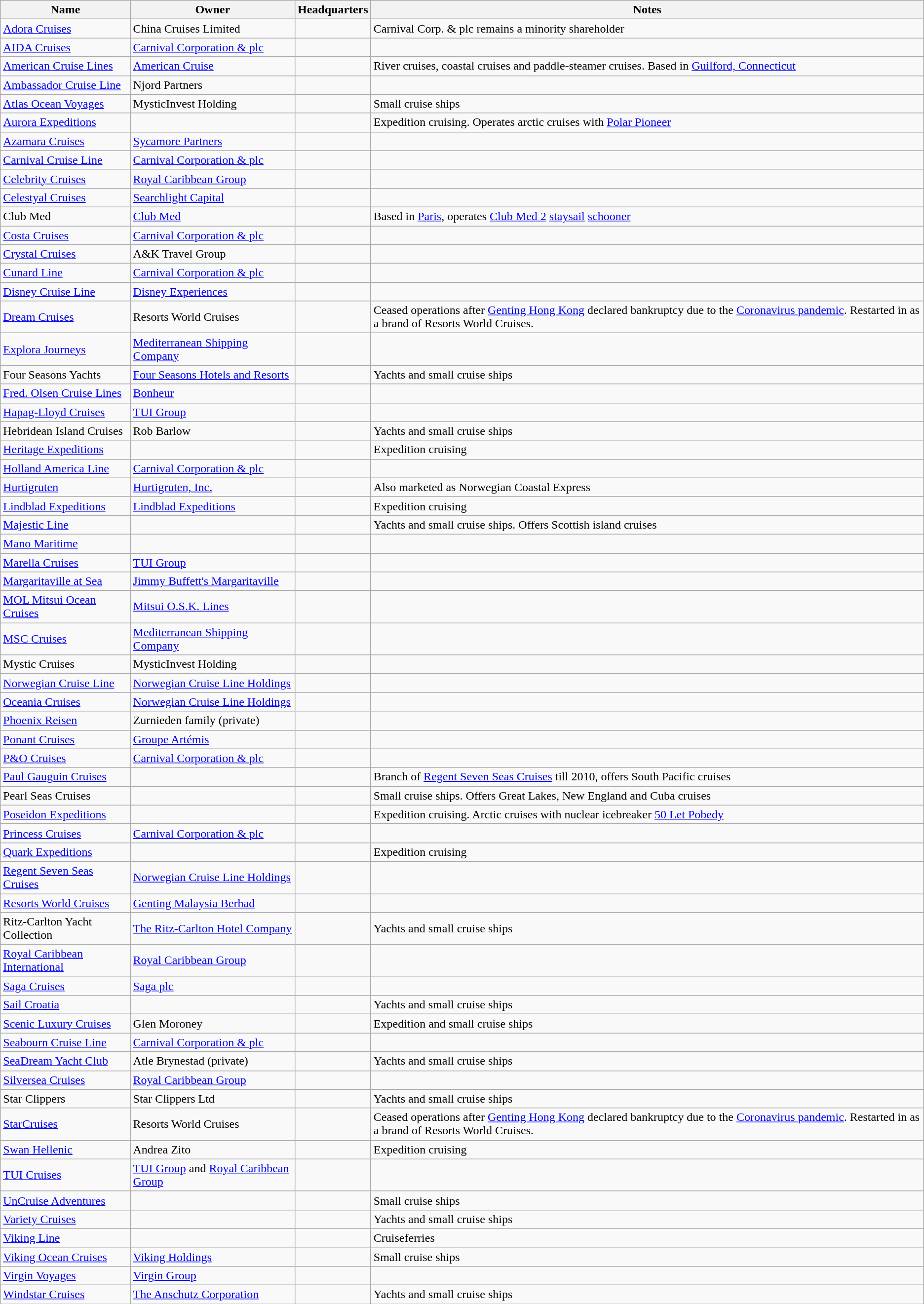<table class="wikitable sortable">
<tr>
<th>Name</th>
<th>Owner</th>
<th>Headquarters</th>
<th class=unsortable>Notes</th>
</tr>
<tr>
<td><a href='#'>Adora Cruises</a></td>
<td>China Cruises Limited</td>
<td></td>
<td>Carnival Corp. & plc remains a minority shareholder</td>
</tr>
<tr>
<td><a href='#'>AIDA Cruises</a></td>
<td><a href='#'>Carnival Corporation & plc</a></td>
<td></td>
<td></td>
</tr>
<tr>
<td><a href='#'>American Cruise Lines</a></td>
<td><a href='#'>American Cruise</a></td>
<td></td>
<td>River cruises, coastal cruises and paddle-steamer cruises. Based in <a href='#'>Guilford, Connecticut</a></td>
</tr>
<tr>
<td><a href='#'>Ambassador Cruise Line</a></td>
<td>Njord Partners</td>
<td></td>
<td></td>
</tr>
<tr>
<td><a href='#'>Atlas Ocean Voyages</a></td>
<td>MysticInvest Holding</td>
<td></td>
<td>Small cruise ships</td>
</tr>
<tr>
<td><a href='#'>Aurora Expeditions</a></td>
<td></td>
<td></td>
<td>Expedition cruising. Operates arctic cruises with <a href='#'>Polar Pioneer</a></td>
</tr>
<tr>
<td><a href='#'>Azamara Cruises</a></td>
<td><a href='#'>Sycamore Partners</a></td>
<td></td>
<td></td>
</tr>
<tr>
<td><a href='#'>Carnival Cruise Line</a></td>
<td><a href='#'>Carnival Corporation & plc</a></td>
<td></td>
<td></td>
</tr>
<tr>
<td><a href='#'>Celebrity Cruises</a></td>
<td><a href='#'>Royal Caribbean Group</a></td>
<td></td>
<td></td>
</tr>
<tr>
<td><a href='#'>Celestyal Cruises</a></td>
<td><a href='#'>Searchlight Capital</a></td>
<td></td>
<td></td>
</tr>
<tr>
<td>Club Med</td>
<td><a href='#'>Club Med</a></td>
<td></td>
<td>Based in <a href='#'>Paris</a>, operates <a href='#'>Club Med 2</a> <a href='#'>staysail</a> <a href='#'>schooner</a></td>
</tr>
<tr>
<td><a href='#'>Costa Cruises</a></td>
<td><a href='#'>Carnival Corporation & plc</a></td>
<td></td>
<td></td>
</tr>
<tr>
<td><a href='#'>Crystal Cruises</a></td>
<td>A&K Travel Group</td>
<td></td>
<td></td>
</tr>
<tr>
<td><a href='#'>Cunard Line</a></td>
<td><a href='#'>Carnival Corporation & plc</a></td>
<td></td>
<td></td>
</tr>
<tr>
<td><a href='#'>Disney Cruise Line</a></td>
<td><a href='#'>Disney Experiences</a></td>
<td></td>
<td></td>
</tr>
<tr>
<td><a href='#'>Dream Cruises</a></td>
<td>Resorts World Cruises</td>
<td></td>
<td>Ceased operations after <a href='#'>Genting Hong Kong</a> declared bankruptcy due to the <a href='#'>Coronavirus pandemic</a>. Restarted in as a brand of Resorts World Cruises.</td>
</tr>
<tr>
<td><a href='#'>Explora Journeys</a></td>
<td><a href='#'>Mediterranean Shipping Company</a></td>
<td></td>
<td></td>
</tr>
<tr>
<td>Four Seasons Yachts</td>
<td><a href='#'>Four Seasons Hotels and Resorts</a></td>
<td></td>
<td>Yachts and small cruise ships</td>
</tr>
<tr>
<td><a href='#'>Fred. Olsen Cruise Lines</a></td>
<td><a href='#'>Bonheur</a></td>
<td></td>
<td></td>
</tr>
<tr>
<td><a href='#'>Hapag-Lloyd Cruises</a></td>
<td><a href='#'>TUI Group</a></td>
<td></td>
<td></td>
</tr>
<tr>
<td>Hebridean Island Cruises</td>
<td>Rob Barlow</td>
<td></td>
<td>Yachts and small cruise ships</td>
</tr>
<tr>
<td><a href='#'>Heritage Expeditions</a></td>
<td></td>
<td></td>
<td>Expedition cruising</td>
</tr>
<tr>
<td><a href='#'>Holland America Line</a></td>
<td><a href='#'>Carnival Corporation & plc</a></td>
<td></td>
<td></td>
</tr>
<tr>
<td><a href='#'>Hurtigruten</a></td>
<td><a href='#'>Hurtigruten, Inc.</a></td>
<td></td>
<td>Also marketed as Norwegian Coastal Express</td>
</tr>
<tr>
<td><a href='#'>Lindblad Expeditions</a></td>
<td><a href='#'>Lindblad Expeditions</a></td>
<td></td>
<td>Expedition cruising</td>
</tr>
<tr>
<td><a href='#'>Majestic Line</a></td>
<td></td>
<td></td>
<td>Yachts and small cruise ships. Offers Scottish island cruises</td>
</tr>
<tr>
<td><a href='#'>Mano Maritime</a></td>
<td></td>
<td></td>
<td></td>
</tr>
<tr>
<td><a href='#'>Marella Cruises</a></td>
<td><a href='#'>TUI Group</a></td>
<td></td>
<td></td>
</tr>
<tr>
<td><a href='#'>Margaritaville at Sea</a></td>
<td><a href='#'>Jimmy Buffett's Margaritaville</a></td>
<td></td>
<td></td>
</tr>
<tr>
<td><a href='#'>MOL Mitsui Ocean Cruises</a></td>
<td><a href='#'>Mitsui O.S.K. Lines</a></td>
<td></td>
<td></td>
</tr>
<tr>
<td><a href='#'>MSC Cruises</a></td>
<td><a href='#'>Mediterranean Shipping Company</a></td>
<td></td>
<td></td>
</tr>
<tr>
<td>Mystic Cruises</td>
<td>MysticInvest Holding</td>
<td></td>
<td></td>
</tr>
<tr>
<td><a href='#'>Norwegian Cruise Line</a></td>
<td><a href='#'>Norwegian Cruise Line Holdings</a></td>
<td></td>
<td></td>
</tr>
<tr>
<td><a href='#'>Oceania Cruises</a></td>
<td><a href='#'>Norwegian Cruise Line Holdings</a></td>
<td></td>
<td></td>
</tr>
<tr>
<td><a href='#'>Phoenix Reisen</a></td>
<td>Zurnieden family (private)</td>
<td></td>
<td></td>
</tr>
<tr>
<td><a href='#'>Ponant Cruises</a></td>
<td><a href='#'>Groupe Artémis</a></td>
<td></td>
<td></td>
</tr>
<tr>
<td><a href='#'>P&O Cruises</a></td>
<td><a href='#'>Carnival Corporation & plc</a></td>
<td></td>
<td></td>
</tr>
<tr>
<td><a href='#'>Paul Gauguin Cruises</a></td>
<td></td>
<td></td>
<td>Branch of <a href='#'>Regent Seven Seas Cruises</a> till 2010, offers South Pacific cruises</td>
</tr>
<tr>
<td>Pearl Seas Cruises</td>
<td></td>
<td></td>
<td>Small cruise ships. Offers Great Lakes, New England and Cuba cruises</td>
</tr>
<tr>
<td><a href='#'>Poseidon Expeditions</a></td>
<td></td>
<td></td>
<td>Expedition cruising. Arctic cruises with nuclear icebreaker <a href='#'>50 Let Pobedy</a></td>
</tr>
<tr>
<td><a href='#'>Princess Cruises</a></td>
<td><a href='#'>Carnival Corporation & plc</a></td>
<td></td>
<td></td>
</tr>
<tr>
<td><a href='#'>Quark Expeditions</a></td>
<td></td>
<td></td>
<td>Expedition cruising</td>
</tr>
<tr>
<td><a href='#'>Regent Seven Seas Cruises</a></td>
<td><a href='#'>Norwegian Cruise Line Holdings</a></td>
<td></td>
<td></td>
</tr>
<tr>
<td><a href='#'>Resorts World Cruises</a></td>
<td><a href='#'>Genting Malaysia Berhad</a></td>
<td></td>
<td></td>
</tr>
<tr>
<td>Ritz-Carlton Yacht Collection</td>
<td><a href='#'>The Ritz-Carlton Hotel Company</a></td>
<td></td>
<td>Yachts and small cruise ships</td>
</tr>
<tr>
<td><a href='#'>Royal Caribbean International</a></td>
<td><a href='#'>Royal Caribbean Group</a></td>
<td></td>
<td></td>
</tr>
<tr>
<td><a href='#'>Saga Cruises</a></td>
<td><a href='#'>Saga plc</a></td>
<td></td>
<td></td>
</tr>
<tr>
<td><a href='#'>Sail Croatia</a></td>
<td></td>
<td></td>
<td>Yachts and small cruise ships</td>
</tr>
<tr>
<td><a href='#'>Scenic Luxury Cruises</a></td>
<td>Glen Moroney</td>
<td></td>
<td>Expedition and small cruise ships</td>
</tr>
<tr>
<td><a href='#'>Seabourn Cruise Line</a></td>
<td><a href='#'>Carnival Corporation & plc</a></td>
<td></td>
<td></td>
</tr>
<tr>
<td><a href='#'>SeaDream Yacht Club</a></td>
<td>Atle Brynestad (private)</td>
<td></td>
<td>Yachts and small cruise ships</td>
</tr>
<tr>
<td><a href='#'>Silversea Cruises</a></td>
<td><a href='#'>Royal Caribbean Group</a></td>
<td></td>
<td></td>
</tr>
<tr>
<td>Star Clippers</td>
<td>Star Clippers Ltd</td>
<td></td>
<td>Yachts and small cruise ships</td>
</tr>
<tr>
<td><a href='#'>StarCruises</a></td>
<td>Resorts World Cruises</td>
<td></td>
<td>Ceased operations after <a href='#'>Genting Hong Kong</a> declared bankruptcy due to the <a href='#'>Coronavirus pandemic</a>. Restarted in as a brand of Resorts World Cruises.</td>
</tr>
<tr>
<td><a href='#'>Swan Hellenic</a></td>
<td>Andrea Zito</td>
<td></td>
<td>Expedition cruising</td>
</tr>
<tr>
<td><a href='#'>TUI Cruises</a></td>
<td><a href='#'>TUI Group</a> and <a href='#'>Royal Caribbean Group</a></td>
<td></td>
<td></td>
</tr>
<tr>
<td><a href='#'>UnCruise Adventures</a></td>
<td></td>
<td></td>
<td>Small cruise ships</td>
</tr>
<tr>
<td><a href='#'>Variety Cruises</a></td>
<td></td>
<td></td>
<td>Yachts and small cruise ships</td>
</tr>
<tr>
<td><a href='#'>Viking Line</a></td>
<td></td>
<td></td>
<td>Cruiseferries</td>
</tr>
<tr>
<td><a href='#'>Viking Ocean Cruises</a></td>
<td><a href='#'>Viking Holdings</a></td>
<td></td>
<td>Small cruise ships</td>
</tr>
<tr>
<td><a href='#'>Virgin Voyages</a></td>
<td><a href='#'>Virgin Group</a></td>
<td></td>
<td></td>
</tr>
<tr>
<td><a href='#'>Windstar Cruises</a></td>
<td><a href='#'>The Anschutz Corporation</a></td>
<td></td>
<td>Yachts and small cruise ships</td>
</tr>
</table>
